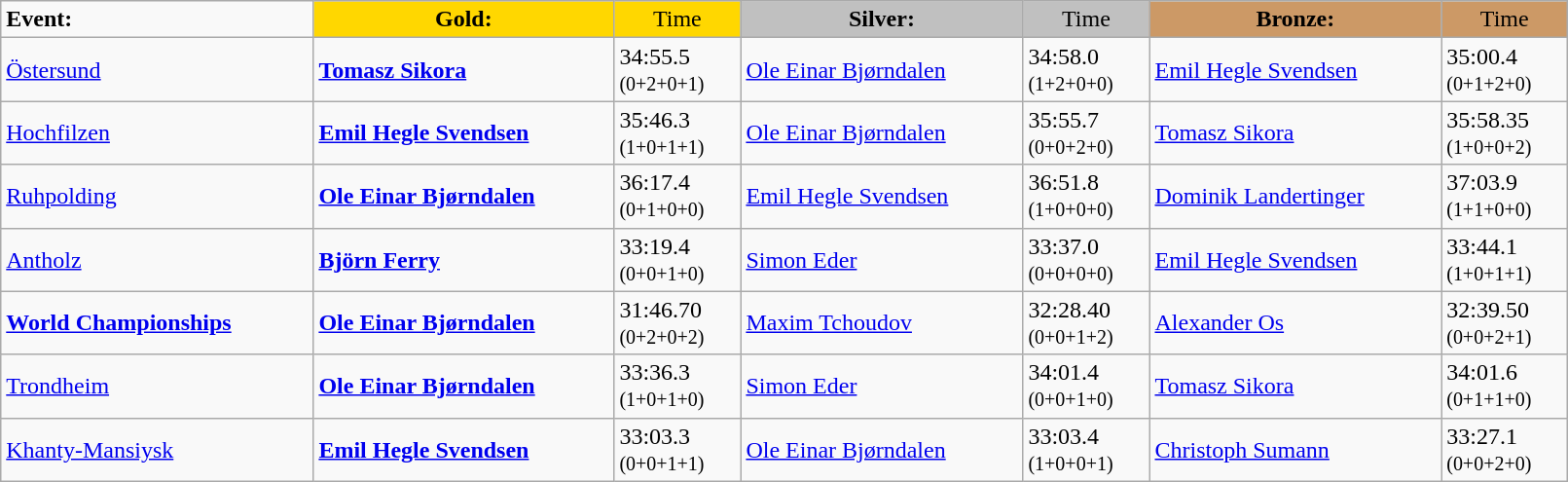<table class="wikitable" width=85%>
<tr>
<td><strong>Event:</strong></td>
<td style="text-align:center;background-color:gold;"><strong>Gold:</strong></td>
<td style="text-align:center;background-color:gold;">Time</td>
<td style="text-align:center;background-color:silver;"><strong>Silver:</strong></td>
<td style="text-align:center;background-color:silver;">Time</td>
<td style="text-align:center;background-color:#CC9966;"><strong>Bronze:</strong></td>
<td style="text-align:center;background-color:#CC9966;">Time</td>
</tr>
<tr>
<td><a href='#'>Östersund</a></td>
<td><strong><a href='#'>Tomasz Sikora</a></strong><br><small></small></td>
<td>34:55.5<br><small>(0+2+0+1)</small></td>
<td><a href='#'>Ole Einar Bjørndalen</a><br><small></small></td>
<td>34:58.0<br><small>(1+2+0+0)</small></td>
<td><a href='#'>Emil Hegle Svendsen</a><br><small></small></td>
<td>35:00.4<br><small>(0+1+2+0)</small></td>
</tr>
<tr>
<td><a href='#'>Hochfilzen</a></td>
<td><strong><a href='#'>Emil Hegle Svendsen</a></strong><br><small></small></td>
<td>35:46.3<br><small>(1+0+1+1)</small></td>
<td><a href='#'>Ole Einar Bjørndalen</a><br><small></small></td>
<td>35:55.7<br><small>(0+0+2+0)</small></td>
<td><a href='#'>Tomasz Sikora</a><br><small></small></td>
<td>35:58.35<br><small>(1+0+0+2)</small></td>
</tr>
<tr>
<td><a href='#'>Ruhpolding</a></td>
<td><strong><a href='#'>Ole Einar Bjørndalen</a></strong><br><small></small></td>
<td>36:17.4<br><small>(0+1+0+0)</small></td>
<td><a href='#'>Emil Hegle Svendsen</a><br><small></small></td>
<td>36:51.8<br><small>(1+0+0+0)</small></td>
<td><a href='#'>Dominik Landertinger</a><br><small></small></td>
<td>37:03.9<br><small>(1+1+0+0)</small></td>
</tr>
<tr>
<td><a href='#'>Antholz</a></td>
<td><strong><a href='#'>Björn Ferry</a></strong><br><small></small></td>
<td>33:19.4<br><small>(0+0+1+0)</small></td>
<td><a href='#'>Simon Eder</a><br><small></small></td>
<td>33:37.0<br><small>(0+0+0+0)</small></td>
<td><a href='#'>Emil Hegle Svendsen</a><br><small></small></td>
<td>33:44.1<br><small>(1+0+1+1)</small></td>
</tr>
<tr>
<td><strong><a href='#'>World Championships</a></strong></td>
<td><strong><a href='#'>Ole Einar Bjørndalen</a></strong><br><small></small></td>
<td>31:46.70<br><small>(0+2+0+2)</small></td>
<td><a href='#'>Maxim Tchoudov</a><br><small></small></td>
<td>32:28.40<br><small>(0+0+1+2)</small></td>
<td><a href='#'>Alexander Os</a><br><small></small></td>
<td>32:39.50<br><small>(0+0+2+1)</small></td>
</tr>
<tr>
<td><a href='#'>Trondheim</a></td>
<td><strong><a href='#'>Ole Einar Bjørndalen</a></strong><br><small></small></td>
<td>33:36.3<br><small>(1+0+1+0)</small></td>
<td><a href='#'>Simon Eder</a><br><small></small></td>
<td>34:01.4<br><small>(0+0+1+0)</small></td>
<td><a href='#'>Tomasz Sikora</a><br><small></small></td>
<td>34:01.6<br><small>(0+1+1+0)</small></td>
</tr>
<tr>
<td><a href='#'>Khanty-Mansiysk</a></td>
<td><strong><a href='#'>Emil Hegle Svendsen</a></strong><br><small></small></td>
<td>33:03.3<br><small>(0+0+1+1)</small></td>
<td><a href='#'>Ole Einar Bjørndalen</a><br><small></small></td>
<td>33:03.4<br><small>(1+0+0+1)</small></td>
<td><a href='#'>Christoph Sumann</a><br><small></small></td>
<td>33:27.1<br><small>(0+0+2+0)</small></td>
</tr>
</table>
